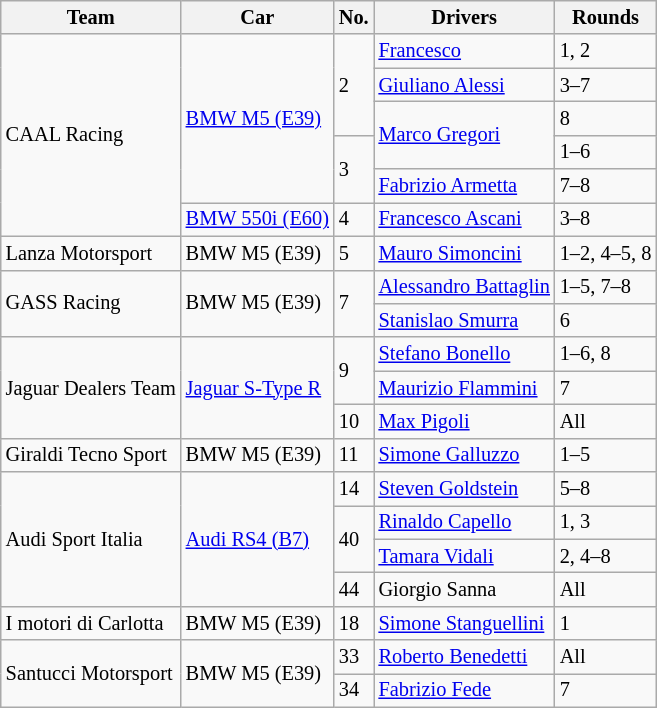<table class="wikitable sortable" style="font-size: 85%;">
<tr>
<th>Team</th>
<th>Car</th>
<th>No.</th>
<th>Drivers</th>
<th>Rounds</th>
</tr>
<tr>
<td rowspan=6>CAAL Racing</td>
<td rowspan=5><a href='#'>BMW M5 (E39)</a></td>
<td rowspan=3>2</td>
<td> <a href='#'>Francesco</a></td>
<td>1, 2</td>
</tr>
<tr>
<td> <a href='#'>Giuliano Alessi</a></td>
<td>3–7</td>
</tr>
<tr>
<td rowspan=2> <a href='#'>Marco Gregori</a></td>
<td>8</td>
</tr>
<tr>
<td rowspan=2>3</td>
<td>1–6</td>
</tr>
<tr>
<td> <a href='#'>Fabrizio Armetta</a></td>
<td>7–8</td>
</tr>
<tr>
<td><a href='#'>BMW 550i (E60)</a></td>
<td>4</td>
<td> <a href='#'>Francesco Ascani</a></td>
<td>3–8</td>
</tr>
<tr>
<td> Lanza Motorsport</td>
<td>BMW M5 (E39)</td>
<td>5</td>
<td> <a href='#'>Mauro Simoncini</a></td>
<td>1–2, 4–5, 8</td>
</tr>
<tr>
<td rowspan=2> GASS Racing</td>
<td rowspan=2>BMW M5 (E39)</td>
<td rowspan=2>7</td>
<td> <a href='#'>Alessandro Battaglin</a></td>
<td>1–5, 7–8</td>
</tr>
<tr>
<td> <a href='#'>Stanislao Smurra</a></td>
<td>6</td>
</tr>
<tr>
<td rowspan=3> Jaguar Dealers Team</td>
<td rowspan=3><a href='#'>Jaguar S-Type R</a></td>
<td rowspan=2>9</td>
<td> <a href='#'>Stefano Bonello</a></td>
<td>1–6, 8</td>
</tr>
<tr>
<td> <a href='#'>Maurizio Flammini</a></td>
<td>7</td>
</tr>
<tr>
<td>10</td>
<td> <a href='#'>Max Pigoli</a></td>
<td>All</td>
</tr>
<tr>
<td> Giraldi Tecno Sport</td>
<td>BMW M5 (E39)</td>
<td>11</td>
<td> <a href='#'>Simone Galluzzo</a></td>
<td>1–5</td>
</tr>
<tr>
<td rowspan=4> Audi Sport Italia</td>
<td rowspan=4><a href='#'>Audi RS4 (B7)</a></td>
<td>14</td>
<td> <a href='#'>Steven Goldstein</a></td>
<td>5–8</td>
</tr>
<tr>
<td rowspan=2>40</td>
<td> <a href='#'>Rinaldo Capello</a></td>
<td>1, 3</td>
</tr>
<tr>
<td> <a href='#'>Tamara Vidali</a></td>
<td>2, 4–8</td>
</tr>
<tr>
<td>44</td>
<td> Giorgio Sanna</td>
<td>All</td>
</tr>
<tr>
<td> I motori di Carlotta</td>
<td>BMW M5 (E39)</td>
<td>18</td>
<td> <a href='#'>Simone Stanguellini</a></td>
<td>1</td>
</tr>
<tr>
<td rowspan=2> Santucci Motorsport</td>
<td rowspan=2>BMW M5 (E39)</td>
<td>33</td>
<td> <a href='#'>Roberto Benedetti</a></td>
<td>All</td>
</tr>
<tr>
<td>34</td>
<td> <a href='#'>Fabrizio Fede</a></td>
<td>7</td>
</tr>
</table>
